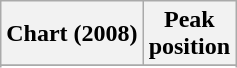<table class="wikitable sortable plainrowheaders" style="text-align:center">
<tr>
<th align="left">Chart (2008)</th>
<th align="center">Peak<br>position</th>
</tr>
<tr>
</tr>
<tr>
</tr>
</table>
